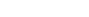<table style="width100%; text-align:center; font-weight:bold;">
<tr style="color:white;">
<td style="background:">68</td>
<td style="background:">14</td>
<td style="background:">9</td>
<td style="background:">1</td>
</tr>
<tr>
<td></td>
<td></td>
<td></td>
<td></td>
<td></td>
</tr>
</table>
